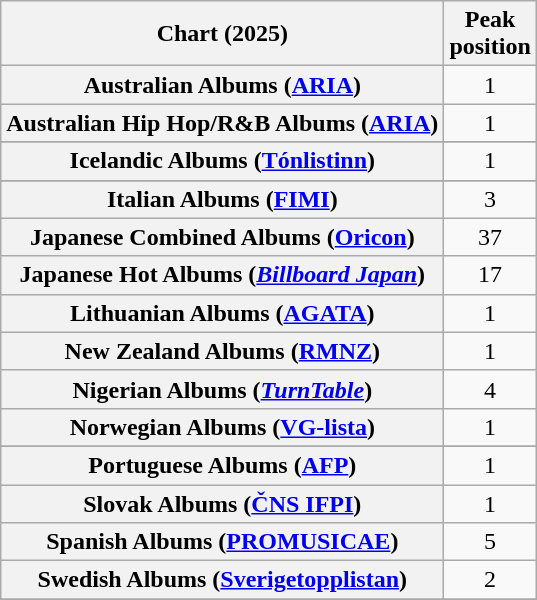<table class="wikitable sortable plainrowheaders" style="text-align:center">
<tr>
<th scope="col">Chart (2025)</th>
<th scope="col">Peak<br>position</th>
</tr>
<tr>
<th scope="row">Australian Albums (<a href='#'>ARIA</a>)</th>
<td>1</td>
</tr>
<tr>
<th scope="row">Australian Hip Hop/R&B Albums (<a href='#'>ARIA</a>)</th>
<td>1</td>
</tr>
<tr>
</tr>
<tr>
</tr>
<tr>
</tr>
<tr>
</tr>
<tr>
</tr>
<tr>
</tr>
<tr>
</tr>
<tr>
</tr>
<tr>
</tr>
<tr>
</tr>
<tr>
</tr>
<tr>
<th scope="row">Icelandic Albums (<a href='#'>Tónlistinn</a>)</th>
<td>1</td>
</tr>
<tr>
</tr>
<tr>
<th scope="row">Italian Albums (<a href='#'>FIMI</a>)</th>
<td>3</td>
</tr>
<tr>
<th scope="row">Japanese Combined Albums (<a href='#'>Oricon</a>)</th>
<td>37</td>
</tr>
<tr>
<th scope="row">Japanese Hot Albums (<em><a href='#'>Billboard Japan</a></em>)</th>
<td>17</td>
</tr>
<tr>
<th scope="row">Lithuanian Albums (<a href='#'>AGATA</a>)</th>
<td>1</td>
</tr>
<tr>
<th scope="row">New Zealand Albums (<a href='#'>RMNZ</a>)</th>
<td>1</td>
</tr>
<tr>
<th scope="row">Nigerian Albums (<a href='#'><em>TurnTable</em></a>)</th>
<td>4</td>
</tr>
<tr>
<th scope="row">Norwegian Albums (<a href='#'>VG-lista</a>)</th>
<td>1</td>
</tr>
<tr>
</tr>
<tr>
<th scope="row">Portuguese Albums (<a href='#'>AFP</a>)</th>
<td>1</td>
</tr>
<tr>
<th scope="row">Slovak Albums (<a href='#'>ČNS IFPI</a>)</th>
<td>1</td>
</tr>
<tr>
<th scope="row">Spanish Albums (<a href='#'>PROMUSICAE</a>)</th>
<td>5</td>
</tr>
<tr>
<th scope="row">Swedish Albums (<a href='#'>Sverigetopplistan</a>)</th>
<td>2</td>
</tr>
<tr>
</tr>
<tr>
</tr>
<tr>
</tr>
<tr>
</tr>
<tr>
</tr>
</table>
